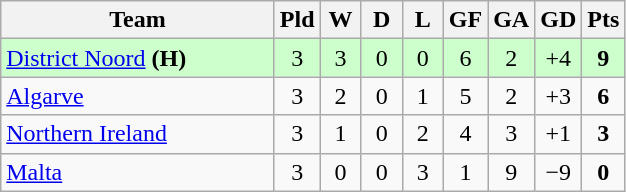<table class="wikitable" style="text-align:center;">
<tr>
<th width=175>Team</th>
<th width=20 abbr="Played">Pld</th>
<th width=20 abbr="Won">W</th>
<th width=20 abbr="Drawn">D</th>
<th width=20 abbr="Lost">L</th>
<th width=20 abbr="Goals for">GF</th>
<th width=20 abbr="Goals against">GA</th>
<th width=20 abbr="Goal difference">GD</th>
<th width=20 abbr="Points">Pts</th>
</tr>
<tr bgcolor=#ccffcc>
<td align=left> <a href='#'>District Noord</a> <strong>(H)</strong></td>
<td>3</td>
<td>3</td>
<td>0</td>
<td>0</td>
<td>6</td>
<td>2</td>
<td>+4</td>
<td><strong>9</strong></td>
</tr>
<tr>
<td align=left> <a href='#'>Algarve</a></td>
<td>3</td>
<td>2</td>
<td>0</td>
<td>1</td>
<td>5</td>
<td>2</td>
<td>+3</td>
<td><strong>6</strong></td>
</tr>
<tr>
<td align=left> <a href='#'>Northern Ireland</a></td>
<td>3</td>
<td>1</td>
<td>0</td>
<td>2</td>
<td>4</td>
<td>3</td>
<td>+1</td>
<td><strong>3</strong></td>
</tr>
<tr>
<td align=left> <a href='#'>Malta</a></td>
<td>3</td>
<td>0</td>
<td>0</td>
<td>3</td>
<td>1</td>
<td>9</td>
<td>−9</td>
<td><strong>0</strong></td>
</tr>
</table>
